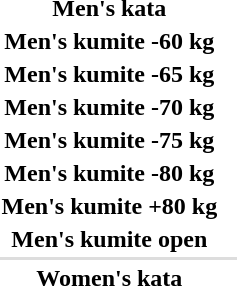<table>
<tr>
<th scope="row">Men's kata</th>
<td></td>
<td></td>
<td></td>
</tr>
<tr>
<th scope="row">Men's kumite -60 kg</th>
<td></td>
<td></td>
<td><br></td>
</tr>
<tr>
<th scope="row">Men's kumite -65 kg</th>
<td></td>
<td></td>
<td><br></td>
</tr>
<tr>
<th scope="row">Men's kumite -70 kg</th>
<td></td>
<td></td>
<td><br></td>
</tr>
<tr>
<th scope="row">Men's kumite -75 kg</th>
<td></td>
<td></td>
<td><br></td>
</tr>
<tr>
<th scope="row">Men's kumite -80 kg</th>
<td></td>
<td></td>
<td><br></td>
</tr>
<tr>
<th scope="row">Men's kumite +80 kg</th>
<td></td>
<td></td>
<td><br></td>
</tr>
<tr>
<th scope="row">Men's kumite open</th>
<td></td>
<td></td>
<td><br></td>
</tr>
<tr bgcolor=#DDDDDD>
<td colspan=4></td>
</tr>
<tr>
<th scope="row">Women's kata</th>
<td></td>
<td></td>
<td></td>
</tr>
</table>
